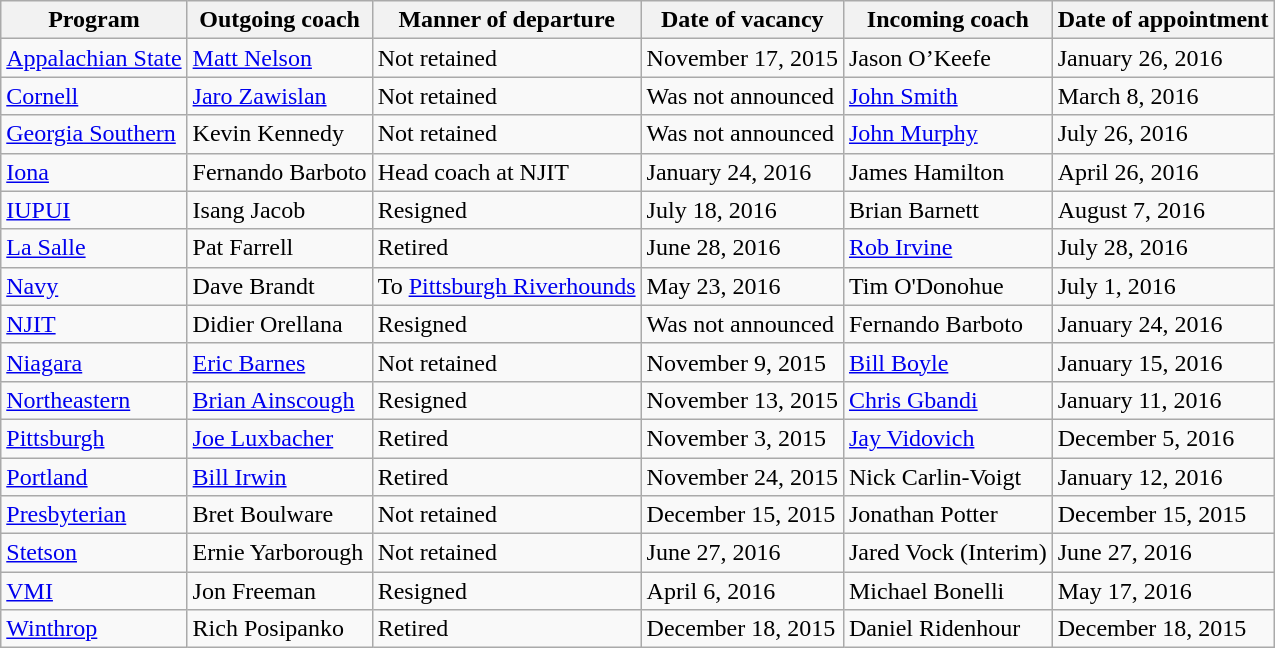<table class="wikitable sortable">
<tr>
<th>Program</th>
<th>Outgoing coach</th>
<th>Manner of departure</th>
<th>Date of vacancy</th>
<th>Incoming coach</th>
<th>Date of appointment</th>
</tr>
<tr>
<td><a href='#'>Appalachian State</a></td>
<td><a href='#'>Matt Nelson</a></td>
<td>Not retained</td>
<td>November 17, 2015</td>
<td>Jason O’Keefe</td>
<td>January 26, 2016</td>
</tr>
<tr>
<td><a href='#'>Cornell</a></td>
<td><a href='#'>Jaro Zawislan</a></td>
<td>Not retained</td>
<td>Was not announced</td>
<td><a href='#'>John Smith</a></td>
<td>March 8, 2016</td>
</tr>
<tr>
<td><a href='#'>Georgia Southern</a></td>
<td>Kevin Kennedy</td>
<td>Not retained</td>
<td>Was not announced</td>
<td><a href='#'>John Murphy</a></td>
<td>July 26, 2016</td>
</tr>
<tr>
<td><a href='#'>Iona</a></td>
<td>Fernando Barboto</td>
<td>Head coach at NJIT</td>
<td>January 24, 2016</td>
<td>James Hamilton</td>
<td>April 26, 2016</td>
</tr>
<tr>
<td><a href='#'>IUPUI</a></td>
<td>Isang Jacob</td>
<td>Resigned</td>
<td>July 18, 2016</td>
<td>Brian Barnett</td>
<td>August 7, 2016</td>
</tr>
<tr>
<td><a href='#'>La Salle</a></td>
<td>Pat Farrell</td>
<td>Retired</td>
<td>June 28, 2016</td>
<td><a href='#'>Rob Irvine</a></td>
<td>July 28, 2016</td>
</tr>
<tr>
<td><a href='#'>Navy</a></td>
<td>Dave Brandt</td>
<td>To <a href='#'>Pittsburgh Riverhounds</a></td>
<td>May 23, 2016</td>
<td>Tim O'Donohue</td>
<td>July 1, 2016</td>
</tr>
<tr>
<td><a href='#'>NJIT</a></td>
<td>Didier Orellana</td>
<td>Resigned</td>
<td>Was not announced</td>
<td>Fernando Barboto</td>
<td>January 24, 2016</td>
</tr>
<tr>
<td><a href='#'>Niagara</a></td>
<td><a href='#'>Eric Barnes</a></td>
<td>Not retained</td>
<td>November 9, 2015</td>
<td><a href='#'>Bill Boyle</a></td>
<td>January 15, 2016</td>
</tr>
<tr>
<td><a href='#'>Northeastern</a></td>
<td><a href='#'>Brian Ainscough</a></td>
<td>Resigned</td>
<td>November 13, 2015</td>
<td><a href='#'>Chris Gbandi</a></td>
<td>January 11, 2016</td>
</tr>
<tr>
<td><a href='#'>Pittsburgh</a></td>
<td><a href='#'>Joe Luxbacher</a></td>
<td>Retired</td>
<td>November 3, 2015</td>
<td><a href='#'>Jay Vidovich</a></td>
<td>December 5, 2016</td>
</tr>
<tr>
<td><a href='#'>Portland</a></td>
<td><a href='#'>Bill Irwin</a></td>
<td>Retired</td>
<td>November 24, 2015</td>
<td>Nick Carlin-Voigt</td>
<td>January 12, 2016</td>
</tr>
<tr>
<td><a href='#'>Presbyterian</a></td>
<td>Bret Boulware</td>
<td>Not retained</td>
<td>December 15, 2015</td>
<td>Jonathan Potter</td>
<td>December 15, 2015</td>
</tr>
<tr>
<td><a href='#'>Stetson</a></td>
<td>Ernie Yarborough</td>
<td>Not retained</td>
<td>June 27, 2016</td>
<td>Jared Vock (Interim)</td>
<td>June 27, 2016</td>
</tr>
<tr>
<td><a href='#'>VMI</a></td>
<td>Jon Freeman</td>
<td>Resigned</td>
<td>April 6, 2016</td>
<td>Michael Bonelli</td>
<td>May 17, 2016</td>
</tr>
<tr>
<td><a href='#'>Winthrop</a></td>
<td>Rich Posipanko</td>
<td>Retired</td>
<td>December 18, 2015</td>
<td>Daniel Ridenhour</td>
<td>December 18, 2015</td>
</tr>
</table>
